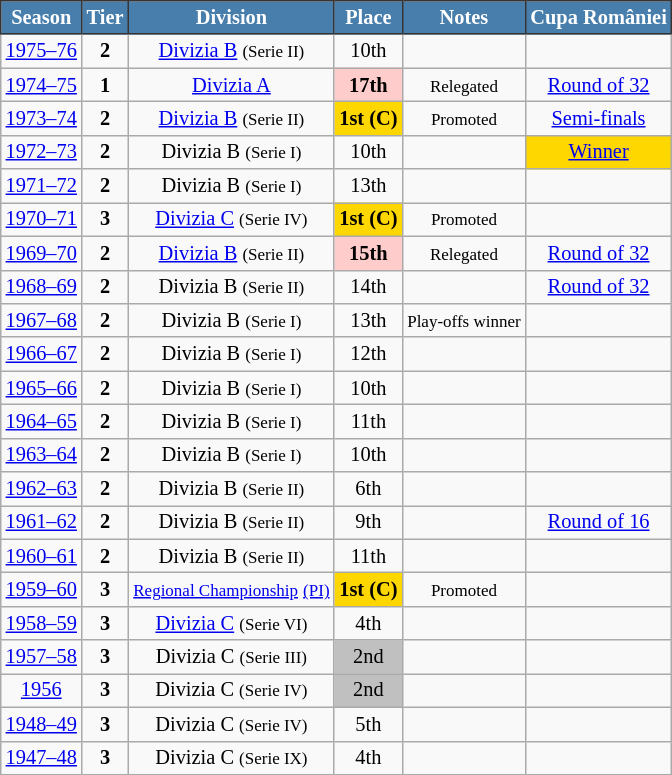<table class="wikitable" style="text-align:center; font-size:85%">
<tr>
<th style="background:#487EAC;color:white;border:1px solid #373435">Season</th>
<th style="background:#487EAC;color:white;border:1px solid #373435">Tier</th>
<th style="background:#487EAC;color:white;border:1px solid #373435">Division</th>
<th style="background:#487EAC;color:white;border:1px solid #373435">Place</th>
<th style="background:#487EAC;color:white;border:1px solid #373435">Notes</th>
<th style="background:#487EAC;color:white;border:1px solid #373435">Cupa României</th>
</tr>
<tr>
<td><a href='#'>1975–76</a></td>
<td><strong>2</strong></td>
<td><a href='#'>Divizia B</a> <small>(Serie II)</small></td>
<td>10th</td>
<td></td>
<td></td>
</tr>
<tr>
<td><a href='#'>1974–75</a></td>
<td><strong>1</strong></td>
<td><a href='#'>Divizia A</a></td>
<td align=center bgcolor=#FFCCCC><strong>17th</strong></td>
<td><small>Relegated</small></td>
<td><a href='#'>Round of 32</a></td>
</tr>
<tr>
<td><a href='#'>1973–74</a></td>
<td><strong>2</strong></td>
<td><a href='#'>Divizia B</a> <small>(Serie II)</small></td>
<td align=center bgcolor=gold><strong>1st (C)</strong></td>
<td><small>Promoted</small></td>
<td><a href='#'>Semi-finals</a></td>
</tr>
<tr>
<td><a href='#'>1972–73</a></td>
<td><strong>2</strong></td>
<td>Divizia B <small>(Serie I)</small></td>
<td>10th</td>
<td></td>
<td align=center bgcolor=gold><a href='#'>Winner</a></td>
</tr>
<tr>
<td><a href='#'>1971–72</a></td>
<td><strong>2</strong></td>
<td>Divizia B <small>(Serie I)</small></td>
<td>13th</td>
<td></td>
<td></td>
</tr>
<tr>
<td><a href='#'>1970–71</a></td>
<td><strong>3</strong></td>
<td><a href='#'>Divizia C</a> <small>(Serie IV)</small></td>
<td align=center bgcolor=gold><strong>1st (C)</strong></td>
<td><small>Promoted</small></td>
<td></td>
</tr>
<tr>
<td><a href='#'>1969–70</a></td>
<td><strong>2</strong></td>
<td><a href='#'>Divizia B</a> <small>(Serie II)</small></td>
<td align=center bgcolor=#FFCCCC><strong>15th</strong></td>
<td><small>Relegated</small></td>
<td><a href='#'>Round of 32</a></td>
</tr>
<tr>
<td><a href='#'>1968–69</a></td>
<td><strong>2</strong></td>
<td>Divizia B <small>(Serie II)</small></td>
<td>14th</td>
<td></td>
<td><a href='#'>Round of 32</a></td>
</tr>
<tr>
<td><a href='#'>1967–68</a></td>
<td><strong>2</strong></td>
<td>Divizia B <small>(Serie I)</small></td>
<td>13th</td>
<td><small>Play-offs winner</small></td>
<td></td>
</tr>
<tr>
<td><a href='#'>1966–67</a></td>
<td><strong>2</strong></td>
<td>Divizia B <small>(Serie I)</small></td>
<td>12th</td>
<td></td>
<td></td>
</tr>
<tr>
<td><a href='#'>1965–66</a></td>
<td><strong>2</strong></td>
<td>Divizia B <small>(Serie I)</small></td>
<td>10th</td>
<td></td>
<td></td>
</tr>
<tr>
<td><a href='#'>1964–65</a></td>
<td><strong>2</strong></td>
<td>Divizia B <small>(Serie I)</small></td>
<td>11th</td>
<td></td>
<td></td>
</tr>
<tr>
<td><a href='#'>1963–64</a></td>
<td><strong>2</strong></td>
<td>Divizia B <small>(Serie I)</small></td>
<td>10th</td>
<td></td>
<td></td>
</tr>
<tr>
<td><a href='#'>1962–63</a></td>
<td><strong>2</strong></td>
<td>Divizia B <small>(Serie II)</small></td>
<td>6th</td>
<td></td>
<td></td>
</tr>
<tr>
<td><a href='#'>1961–62</a></td>
<td><strong>2</strong></td>
<td>Divizia B <small>(Serie II)</small></td>
<td>9th</td>
<td></td>
<td><a href='#'>Round of 16</a></td>
</tr>
<tr>
<td><a href='#'>1960–61</a></td>
<td><strong>2</strong></td>
<td>Divizia B <small>(Serie II)</small></td>
<td>11th</td>
<td></td>
<td></td>
</tr>
<tr>
<td><a href='#'>1959–60</a></td>
<td><strong>3</strong></td>
<td><small><a href='#'>Regional Championship</a></small> <small><a href='#'>(PI)</a></small></td>
<td align=center bgcolor=gold><strong>1st (C)</strong></td>
<td><small>Promoted</small></td>
<td></td>
</tr>
<tr>
<td><a href='#'>1958–59</a></td>
<td><strong>3</strong></td>
<td><a href='#'>Divizia C</a> <small>(Serie VI)</small></td>
<td>4th</td>
<td></td>
<td></td>
</tr>
<tr>
<td><a href='#'>1957–58</a></td>
<td><strong>3</strong></td>
<td>Divizia C <small>(Serie III)</small></td>
<td align=center bgcolor=silver>2nd</td>
<td></td>
<td></td>
</tr>
<tr>
<td><a href='#'>1956</a></td>
<td><strong>3</strong></td>
<td>Divizia C <small>(Serie IV)</small></td>
<td align=center bgcolor=silver>2nd</td>
<td></td>
<td></td>
</tr>
<tr>
<td><a href='#'>1948–49</a></td>
<td><strong>3</strong></td>
<td>Divizia C <small>(Serie IV)</small></td>
<td>5th</td>
<td></td>
<td></td>
</tr>
<tr>
<td><a href='#'>1947–48</a></td>
<td><strong>3</strong></td>
<td>Divizia C <small>(Serie IX)</small></td>
<td>4th</td>
<td></td>
<td></td>
</tr>
</table>
